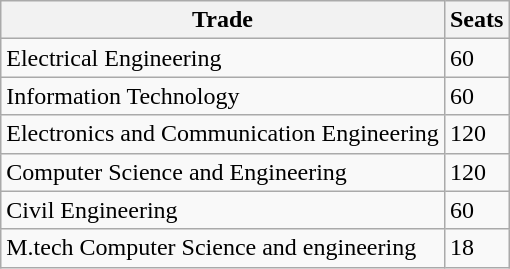<table class="wikitable">
<tr>
<th>Trade</th>
<th>Seats</th>
</tr>
<tr>
<td>Electrical Engineering</td>
<td>60</td>
</tr>
<tr>
<td>Information Technology</td>
<td>60</td>
</tr>
<tr>
<td>Electronics and Communication Engineering</td>
<td>120</td>
</tr>
<tr>
<td>Computer Science and Engineering</td>
<td>120</td>
</tr>
<tr>
<td>Civil Engineering</td>
<td>60</td>
</tr>
<tr>
<td>M.tech Computer Science and engineering<br></td>
<td>18</td>
</tr>
</table>
